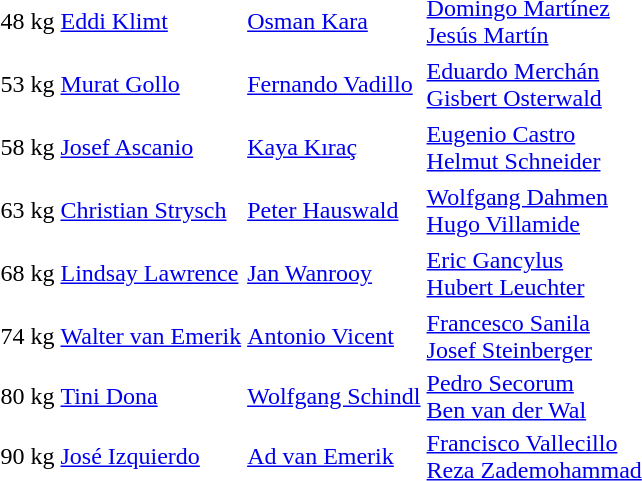<table>
<tr>
<td>48 kg</td>
<td> <a href='#'>Eddi Klimt</a></td>
<td> <a href='#'>Osman Kara</a></td>
<td> <a href='#'>Domingo Martínez</a> <br>  <a href='#'>Jesús Martín</a></td>
</tr>
<tr>
</tr>
<tr>
<td>53 kg</td>
<td> <a href='#'>Murat Gollo</a></td>
<td> <a href='#'>Fernando Vadillo</a></td>
<td> <a href='#'>Eduardo Merchán</a> <br>  <a href='#'>Gisbert Osterwald</a></td>
</tr>
<tr>
</tr>
<tr>
<td>58 kg</td>
<td> <a href='#'>Josef Ascanio</a></td>
<td> <a href='#'>Kaya Kıraç</a></td>
<td> <a href='#'>Eugenio Castro</a> <br>  <a href='#'>Helmut Schneider</a></td>
</tr>
<tr>
</tr>
<tr>
<td>63 kg</td>
<td> <a href='#'>Christian Strysch</a></td>
<td> <a href='#'>Peter Hauswald</a></td>
<td> <a href='#'>Wolfgang Dahmen</a> <br>  <a href='#'>Hugo Villamide</a></td>
</tr>
<tr>
</tr>
<tr>
<td>68 kg</td>
<td> <a href='#'>Lindsay Lawrence</a></td>
<td> <a href='#'>Jan Wanrooy</a></td>
<td> <a href='#'>Eric Gancylus</a> <br>  <a href='#'>Hubert Leuchter</a></td>
</tr>
<tr>
</tr>
<tr>
<td>74 kg</td>
<td> <a href='#'>Walter van Emerik</a></td>
<td> <a href='#'>Antonio Vicent</a></td>
<td> <a href='#'>Francesco Sanila</a> <br>  <a href='#'>Josef Steinberger</a></td>
</tr>
<tr>
<td>80 kg</td>
<td> <a href='#'>Tini Dona</a></td>
<td> <a href='#'>Wolfgang Schindl</a></td>
<td> <a href='#'>Pedro Secorum</a> <br>  <a href='#'>Ben van der Wal</a></td>
</tr>
<tr>
<td>90 kg</td>
<td> <a href='#'>José Izquierdo</a></td>
<td> <a href='#'>Ad van Emerik</a></td>
<td> <a href='#'>Francisco Vallecillo</a> <br>  <a href='#'>Reza Zademohammad</a></td>
</tr>
</table>
